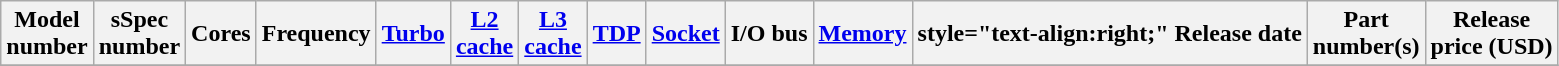<table class="wikitable">
<tr>
<th>Model<br>number</th>
<th>sSpec<br>number</th>
<th>Cores</th>
<th>Frequency</th>
<th><a href='#'>Turbo</a></th>
<th><a href='#'>L2<br>cache</a></th>
<th><a href='#'>L3<br>cache</a></th>
<th><a href='#'>TDP</a></th>
<th><a href='#'>Socket</a></th>
<th>I/O bus</th>
<th><a href='#'>Memory</a><br></th>
<th>style="text-align:right;"  Release date</th>
<th>Part<br>number(s)</th>
<th>Release<br>price (USD)<br></th>
</tr>
<tr>
</tr>
</table>
